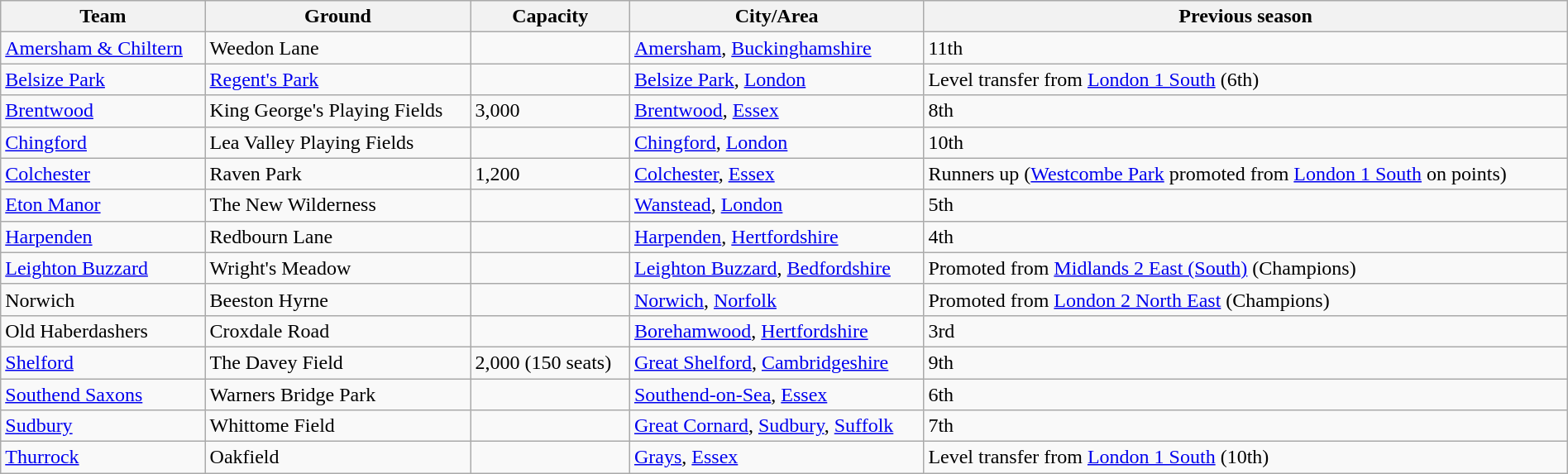<table class="wikitable sortable" width=100%>
<tr>
<th>Team</th>
<th>Ground</th>
<th>Capacity</th>
<th>City/Area</th>
<th>Previous season</th>
</tr>
<tr>
<td><a href='#'>Amersham & Chiltern</a></td>
<td>Weedon Lane</td>
<td></td>
<td><a href='#'>Amersham</a>, <a href='#'>Buckinghamshire</a></td>
<td>11th</td>
</tr>
<tr>
<td><a href='#'>Belsize Park</a></td>
<td><a href='#'>Regent's Park</a></td>
<td></td>
<td><a href='#'>Belsize Park</a>, <a href='#'>London</a></td>
<td>Level transfer from <a href='#'>London 1 South</a> (6th)</td>
</tr>
<tr>
<td><a href='#'>Brentwood</a></td>
<td>King George's Playing Fields</td>
<td>3,000</td>
<td><a href='#'>Brentwood</a>, <a href='#'>Essex</a></td>
<td>8th</td>
</tr>
<tr>
<td><a href='#'>Chingford</a></td>
<td>Lea Valley Playing Fields</td>
<td></td>
<td><a href='#'>Chingford</a>, <a href='#'>London</a></td>
<td>10th</td>
</tr>
<tr>
<td><a href='#'>Colchester</a></td>
<td>Raven Park</td>
<td>1,200</td>
<td><a href='#'>Colchester</a>, <a href='#'>Essex</a></td>
<td>Runners up (<a href='#'>Westcombe Park</a> promoted from <a href='#'>London 1 South</a> on points)</td>
</tr>
<tr>
<td><a href='#'>Eton Manor</a></td>
<td>The New Wilderness</td>
<td></td>
<td><a href='#'>Wanstead</a>, <a href='#'>London</a></td>
<td>5th</td>
</tr>
<tr>
<td><a href='#'>Harpenden</a></td>
<td>Redbourn Lane</td>
<td></td>
<td><a href='#'>Harpenden</a>, <a href='#'>Hertfordshire</a></td>
<td>4th</td>
</tr>
<tr>
<td><a href='#'>Leighton Buzzard</a></td>
<td>Wright's Meadow</td>
<td></td>
<td><a href='#'>Leighton Buzzard</a>, <a href='#'>Bedfordshire</a></td>
<td>Promoted from <a href='#'>Midlands 2 East (South)</a> (Champions)</td>
</tr>
<tr>
<td>Norwich</td>
<td>Beeston Hyrne</td>
<td></td>
<td><a href='#'>Norwich</a>, <a href='#'>Norfolk</a></td>
<td>Promoted from <a href='#'>London 2 North East</a> (Champions)</td>
</tr>
<tr>
<td>Old Haberdashers</td>
<td>Croxdale Road</td>
<td></td>
<td><a href='#'>Borehamwood</a>, <a href='#'>Hertfordshire</a></td>
<td>3rd</td>
</tr>
<tr>
<td><a href='#'>Shelford</a></td>
<td>The Davey Field</td>
<td>2,000 (150 seats)</td>
<td><a href='#'>Great Shelford</a>, <a href='#'>Cambridgeshire</a></td>
<td>9th</td>
</tr>
<tr>
<td><a href='#'>Southend Saxons</a></td>
<td>Warners Bridge Park</td>
<td></td>
<td><a href='#'>Southend-on-Sea</a>, <a href='#'>Essex</a></td>
<td>6th</td>
</tr>
<tr>
<td><a href='#'>Sudbury</a></td>
<td>Whittome Field</td>
<td></td>
<td><a href='#'>Great Cornard</a>, <a href='#'>Sudbury</a>, <a href='#'>Suffolk</a></td>
<td>7th</td>
</tr>
<tr>
<td><a href='#'>Thurrock</a></td>
<td>Oakfield</td>
<td></td>
<td><a href='#'>Grays</a>, <a href='#'>Essex</a></td>
<td>Level transfer from <a href='#'>London 1 South</a> (10th)</td>
</tr>
</table>
